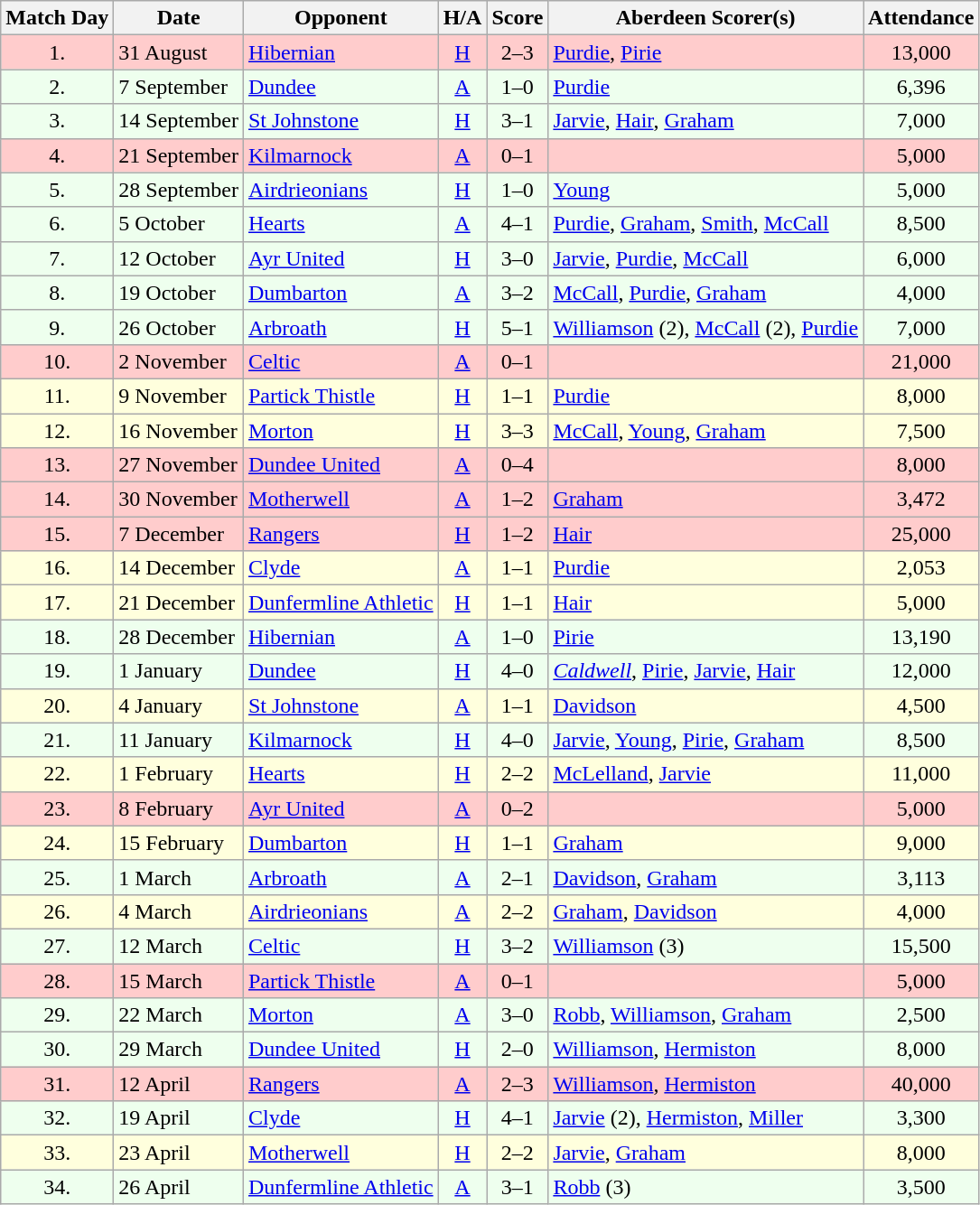<table class="wikitable" style="text-align:center">
<tr>
<th>Match Day</th>
<th>Date</th>
<th>Opponent</th>
<th>H/A</th>
<th>Score</th>
<th>Aberdeen Scorer(s)</th>
<th>Attendance</th>
</tr>
<tr bgcolor=#FFCCCC>
<td>1.</td>
<td align=left>31 August</td>
<td align=left><a href='#'>Hibernian</a></td>
<td><a href='#'>H</a></td>
<td>2–3</td>
<td align=left><a href='#'>Purdie</a>, <a href='#'>Pirie</a></td>
<td>13,000</td>
</tr>
<tr bgcolor=#EEFFEE>
<td>2.</td>
<td align=left>7 September</td>
<td align=left><a href='#'>Dundee</a></td>
<td><a href='#'>A</a></td>
<td>1–0</td>
<td align=left><a href='#'>Purdie</a></td>
<td>6,396</td>
</tr>
<tr bgcolor=#EEFFEE>
<td>3.</td>
<td align=left>14 September</td>
<td align=left><a href='#'>St Johnstone</a></td>
<td><a href='#'>H</a></td>
<td>3–1</td>
<td align=left><a href='#'>Jarvie</a>, <a href='#'>Hair</a>, <a href='#'>Graham</a></td>
<td>7,000</td>
</tr>
<tr bgcolor=#FFCCCC>
<td>4.</td>
<td align=left>21 September</td>
<td align=left><a href='#'>Kilmarnock</a></td>
<td><a href='#'>A</a></td>
<td>0–1</td>
<td align=left></td>
<td>5,000</td>
</tr>
<tr bgcolor=#EEFFEE>
<td>5.</td>
<td align=left>28 September</td>
<td align=left><a href='#'>Airdrieonians</a></td>
<td><a href='#'>H</a></td>
<td>1–0</td>
<td align=left><a href='#'>Young</a></td>
<td>5,000</td>
</tr>
<tr bgcolor=#EEFFEE>
<td>6.</td>
<td align=left>5 October</td>
<td align=left><a href='#'>Hearts</a></td>
<td><a href='#'>A</a></td>
<td>4–1</td>
<td align=left><a href='#'>Purdie</a>, <a href='#'>Graham</a>, <a href='#'>Smith</a>, <a href='#'>McCall</a></td>
<td>8,500</td>
</tr>
<tr bgcolor=#EEFFEE>
<td>7.</td>
<td align=left>12 October</td>
<td align=left><a href='#'>Ayr United</a></td>
<td><a href='#'>H</a></td>
<td>3–0</td>
<td align=left><a href='#'>Jarvie</a>, <a href='#'>Purdie</a>, <a href='#'>McCall</a></td>
<td>6,000</td>
</tr>
<tr bgcolor=#EEFFEE>
<td>8.</td>
<td align=left>19 October</td>
<td align=left><a href='#'>Dumbarton</a></td>
<td><a href='#'>A</a></td>
<td>3–2</td>
<td align=left><a href='#'>McCall</a>, <a href='#'>Purdie</a>, <a href='#'>Graham</a></td>
<td>4,000</td>
</tr>
<tr bgcolor=#EEFFEE>
<td>9.</td>
<td align=left>26 October</td>
<td align=left><a href='#'>Arbroath</a></td>
<td><a href='#'>H</a></td>
<td>5–1</td>
<td align=left><a href='#'>Williamson</a> (2), <a href='#'>McCall</a> (2), <a href='#'>Purdie</a></td>
<td>7,000</td>
</tr>
<tr bgcolor=#FFCCCC>
<td>10.</td>
<td align=left>2 November</td>
<td align=left><a href='#'>Celtic</a></td>
<td><a href='#'>A</a></td>
<td>0–1</td>
<td align=left></td>
<td>21,000</td>
</tr>
<tr bgcolor=#FFFFDD>
<td>11.</td>
<td align=left>9 November</td>
<td align=left><a href='#'>Partick Thistle</a></td>
<td><a href='#'>H</a></td>
<td>1–1</td>
<td align=left><a href='#'>Purdie</a></td>
<td>8,000</td>
</tr>
<tr bgcolor=#FFFFDD>
<td>12.</td>
<td align=left>16 November</td>
<td align=left><a href='#'>Morton</a></td>
<td><a href='#'>H</a></td>
<td>3–3</td>
<td align=left><a href='#'>McCall</a>, <a href='#'>Young</a>, <a href='#'>Graham</a></td>
<td>7,500</td>
</tr>
<tr bgcolor=#FFCCCC>
<td>13.</td>
<td align=left>27 November</td>
<td align=left><a href='#'>Dundee United</a></td>
<td><a href='#'>A</a></td>
<td>0–4</td>
<td align=left></td>
<td>8,000</td>
</tr>
<tr bgcolor=#FFCCCC>
<td>14.</td>
<td align=left>30 November</td>
<td align=left><a href='#'>Motherwell</a></td>
<td><a href='#'>A</a></td>
<td>1–2</td>
<td align=left><a href='#'>Graham</a></td>
<td>3,472</td>
</tr>
<tr bgcolor=#FFCCCC>
<td>15.</td>
<td align=left>7 December</td>
<td align=left><a href='#'>Rangers</a></td>
<td><a href='#'>H</a></td>
<td>1–2</td>
<td align=left><a href='#'>Hair</a></td>
<td>25,000</td>
</tr>
<tr bgcolor=#FFFFDD>
<td>16.</td>
<td align=left>14 December</td>
<td align=left><a href='#'>Clyde</a></td>
<td><a href='#'>A</a></td>
<td>1–1</td>
<td align=left><a href='#'>Purdie</a></td>
<td>2,053</td>
</tr>
<tr bgcolor=#FFFFDD>
<td>17.</td>
<td align=left>21 December</td>
<td align=left><a href='#'>Dunfermline Athletic</a></td>
<td><a href='#'>H</a></td>
<td>1–1</td>
<td align=left><a href='#'>Hair</a></td>
<td>5,000</td>
</tr>
<tr bgcolor=#EEFFEE>
<td>18.</td>
<td align=left>28 December</td>
<td align=left><a href='#'>Hibernian</a></td>
<td><a href='#'>A</a></td>
<td>1–0</td>
<td align=left><a href='#'>Pirie</a></td>
<td>13,190</td>
</tr>
<tr bgcolor=#EEFFEE>
<td>19.</td>
<td align=left>1 January</td>
<td align=left><a href='#'>Dundee</a></td>
<td><a href='#'>H</a></td>
<td>4–0</td>
<td align=left><em><a href='#'>Caldwell</a></em>, <a href='#'>Pirie</a>, <a href='#'>Jarvie</a>, <a href='#'>Hair</a></td>
<td>12,000</td>
</tr>
<tr bgcolor=#FFFFDD>
<td>20.</td>
<td align=left>4 January</td>
<td align=left><a href='#'>St Johnstone</a></td>
<td><a href='#'>A</a></td>
<td>1–1</td>
<td align=left><a href='#'>Davidson</a></td>
<td>4,500</td>
</tr>
<tr bgcolor=#EEFFEE>
<td>21.</td>
<td align=left>11 January</td>
<td align=left><a href='#'>Kilmarnock</a></td>
<td><a href='#'>H</a></td>
<td>4–0</td>
<td align=left><a href='#'>Jarvie</a>, <a href='#'>Young</a>, <a href='#'>Pirie</a>, <a href='#'>Graham</a></td>
<td>8,500</td>
</tr>
<tr bgcolor=#FFFFDD>
<td>22.</td>
<td align=left>1 February</td>
<td align=left><a href='#'>Hearts</a></td>
<td><a href='#'>H</a></td>
<td>2–2</td>
<td align=left><a href='#'>McLelland</a>, <a href='#'>Jarvie</a></td>
<td>11,000</td>
</tr>
<tr bgcolor=#FFCCCC>
<td>23.</td>
<td align=left>8 February</td>
<td align=left><a href='#'>Ayr United</a></td>
<td><a href='#'>A</a></td>
<td>0–2</td>
<td align=left></td>
<td>5,000</td>
</tr>
<tr bgcolor=#FFFFDD>
<td>24.</td>
<td align=left>15 February</td>
<td align=left><a href='#'>Dumbarton</a></td>
<td><a href='#'>H</a></td>
<td>1–1</td>
<td align=left><a href='#'>Graham</a></td>
<td>9,000</td>
</tr>
<tr bgcolor=#EEFFEE>
<td>25.</td>
<td align=left>1 March</td>
<td align=left><a href='#'>Arbroath</a></td>
<td><a href='#'>A</a></td>
<td>2–1</td>
<td align=left><a href='#'>Davidson</a>, <a href='#'>Graham</a></td>
<td>3,113</td>
</tr>
<tr bgcolor=#FFFFDD>
<td>26.</td>
<td align=left>4 March</td>
<td align=left><a href='#'>Airdrieonians</a></td>
<td><a href='#'>A</a></td>
<td>2–2</td>
<td align=left><a href='#'>Graham</a>, <a href='#'>Davidson</a></td>
<td>4,000</td>
</tr>
<tr bgcolor=#EEFFEE>
<td>27.</td>
<td align=left>12 March</td>
<td align=left><a href='#'>Celtic</a></td>
<td><a href='#'>H</a></td>
<td>3–2</td>
<td align=left><a href='#'>Williamson</a> (3)</td>
<td>15,500</td>
</tr>
<tr bgcolor=#FFCCCC>
<td>28.</td>
<td align=left>15 March</td>
<td align=left><a href='#'>Partick Thistle</a></td>
<td><a href='#'>A</a></td>
<td>0–1</td>
<td align=left></td>
<td>5,000</td>
</tr>
<tr bgcolor=#EEFFEE>
<td>29.</td>
<td align=left>22 March</td>
<td align=left><a href='#'>Morton</a></td>
<td><a href='#'>A</a></td>
<td>3–0</td>
<td align=left><a href='#'>Robb</a>, <a href='#'>Williamson</a>, <a href='#'>Graham</a></td>
<td>2,500</td>
</tr>
<tr bgcolor=#EEFFEE>
<td>30.</td>
<td align=left>29 March</td>
<td align=left><a href='#'>Dundee United</a></td>
<td><a href='#'>H</a></td>
<td>2–0</td>
<td align=left><a href='#'>Williamson</a>, <a href='#'>Hermiston</a></td>
<td>8,000</td>
</tr>
<tr bgcolor=#FFCCCC>
<td>31.</td>
<td align=left>12 April</td>
<td align=left><a href='#'>Rangers</a></td>
<td><a href='#'>A</a></td>
<td>2–3</td>
<td align=left><a href='#'>Williamson</a>, <a href='#'>Hermiston</a></td>
<td>40,000</td>
</tr>
<tr bgcolor=#EEFFEE>
<td>32.</td>
<td align=left>19 April</td>
<td align=left><a href='#'>Clyde</a></td>
<td><a href='#'>H</a></td>
<td>4–1</td>
<td align=left><a href='#'>Jarvie</a> (2), <a href='#'>Hermiston</a>, <a href='#'>Miller</a></td>
<td>3,300</td>
</tr>
<tr bgcolor=#FFFFDD>
<td>33.</td>
<td align=left>23 April</td>
<td align=left><a href='#'>Motherwell</a></td>
<td><a href='#'>H</a></td>
<td>2–2</td>
<td align=left><a href='#'>Jarvie</a>, <a href='#'>Graham</a></td>
<td>8,000</td>
</tr>
<tr bgcolor=#EEFFEE>
<td>34.</td>
<td align=left>26 April</td>
<td align=left><a href='#'>Dunfermline Athletic</a></td>
<td><a href='#'>A</a></td>
<td>3–1</td>
<td align=left><a href='#'>Robb</a> (3)</td>
<td>3,500</td>
</tr>
</table>
